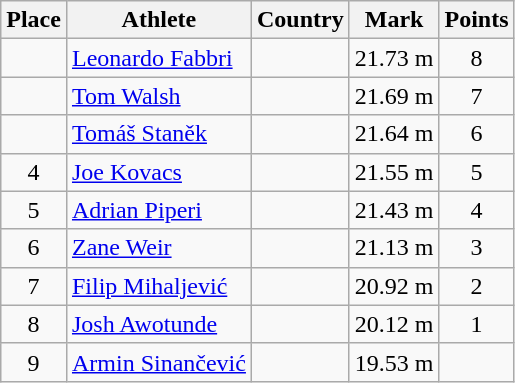<table class="wikitable">
<tr>
<th>Place</th>
<th>Athlete</th>
<th>Country</th>
<th>Mark</th>
<th>Points</th>
</tr>
<tr>
<td align=center></td>
<td><a href='#'>Leonardo Fabbri</a></td>
<td></td>
<td>21.73 m</td>
<td align=center>8</td>
</tr>
<tr>
<td align=center></td>
<td><a href='#'>Tom Walsh</a></td>
<td></td>
<td>21.69 m</td>
<td align=center>7</td>
</tr>
<tr>
<td align=center></td>
<td><a href='#'>Tomáš Staněk</a></td>
<td></td>
<td>21.64 m</td>
<td align=center>6</td>
</tr>
<tr>
<td align=center>4</td>
<td><a href='#'>Joe Kovacs</a></td>
<td></td>
<td>21.55 m</td>
<td align=center>5</td>
</tr>
<tr>
<td align=center>5</td>
<td><a href='#'>Adrian Piperi</a></td>
<td></td>
<td>21.43 m</td>
<td align=center>4</td>
</tr>
<tr>
<td align=center>6</td>
<td><a href='#'>Zane Weir</a></td>
<td></td>
<td>21.13 m</td>
<td align=center>3</td>
</tr>
<tr>
<td align=center>7</td>
<td><a href='#'>Filip Mihaljević</a></td>
<td></td>
<td>20.92 m</td>
<td align=center>2</td>
</tr>
<tr>
<td align=center>8</td>
<td><a href='#'>Josh Awotunde</a></td>
<td></td>
<td>20.12 m</td>
<td align=center>1</td>
</tr>
<tr>
<td align=center>9</td>
<td><a href='#'>Armin Sinančević</a></td>
<td></td>
<td>19.53 m</td>
<td align=center></td>
</tr>
</table>
